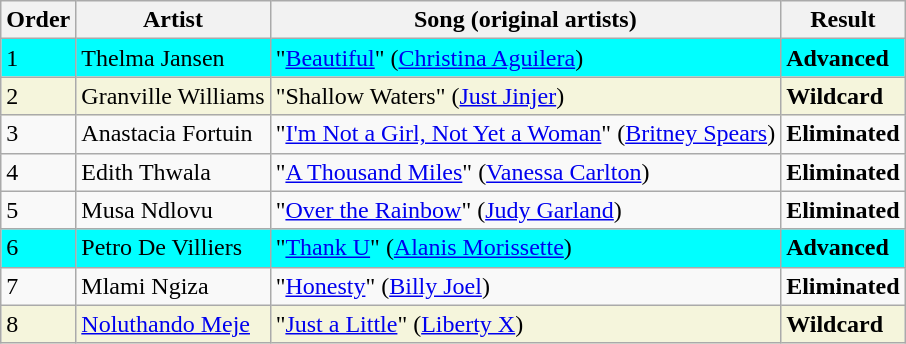<table class=wikitable>
<tr>
<th>Order</th>
<th>Artist</th>
<th>Song (original artists)</th>
<th>Result</th>
</tr>
<tr style="background:cyan;">
<td>1</td>
<td>Thelma Jansen</td>
<td>"<a href='#'>Beautiful</a>" (<a href='#'>Christina Aguilera</a>)</td>
<td><strong>Advanced</strong></td>
</tr>
<tr style="background:beige;">
<td>2</td>
<td>Granville Williams</td>
<td>"Shallow Waters" (<a href='#'>Just Jinjer</a>)</td>
<td><strong>Wildcard</strong></td>
</tr>
<tr>
<td>3</td>
<td>Anastacia Fortuin</td>
<td>"<a href='#'>I'm Not a Girl, Not Yet a Woman</a>" (<a href='#'>Britney Spears</a>)</td>
<td><strong>Eliminated</strong></td>
</tr>
<tr>
<td>4</td>
<td>Edith Thwala</td>
<td>"<a href='#'>A Thousand Miles</a>" (<a href='#'>Vanessa Carlton</a>)</td>
<td><strong>Eliminated</strong></td>
</tr>
<tr>
<td>5</td>
<td>Musa Ndlovu</td>
<td>"<a href='#'>Over the Rainbow</a>" (<a href='#'>Judy Garland</a>)</td>
<td><strong>Eliminated</strong></td>
</tr>
<tr style="background:cyan;">
<td>6</td>
<td>Petro De Villiers</td>
<td>"<a href='#'>Thank U</a>" (<a href='#'>Alanis Morissette</a>)</td>
<td><strong>Advanced</strong></td>
</tr>
<tr>
<td>7</td>
<td>Mlami Ngiza</td>
<td>"<a href='#'>Honesty</a>" (<a href='#'>Billy Joel</a>)</td>
<td><strong>Eliminated</strong></td>
</tr>
<tr style="background:beige;">
<td>8</td>
<td><a href='#'>Noluthando Meje</a></td>
<td>"<a href='#'>Just a Little</a>" (<a href='#'>Liberty X</a>)</td>
<td><strong>Wildcard</strong></td>
</tr>
</table>
